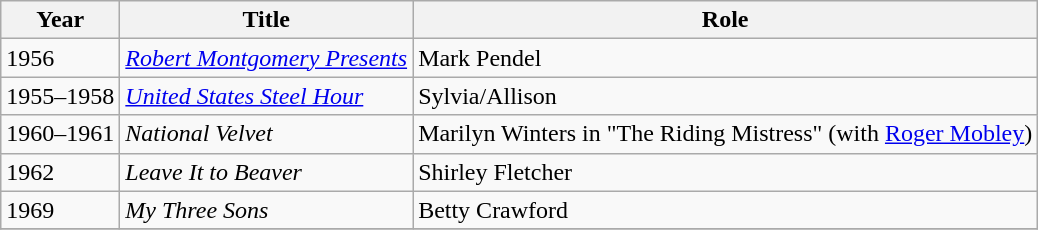<table class="wikitable sortable">
<tr>
<th>Year</th>
<th>Title</th>
<th>Role</th>
</tr>
<tr>
<td>1956</td>
<td><em><a href='#'>Robert Montgomery Presents</a></em></td>
<td>Mark Pendel</td>
</tr>
<tr>
<td>1955–1958</td>
<td><em><a href='#'>United States Steel Hour</a></em></td>
<td>Sylvia/Allison</td>
</tr>
<tr>
<td>1960–1961</td>
<td><em>National Velvet</em></td>
<td>Marilyn Winters in "The Riding Mistress" (with <a href='#'>Roger Mobley</a>)</td>
</tr>
<tr>
<td>1962</td>
<td><em>Leave It to Beaver</em></td>
<td>Shirley Fletcher</td>
</tr>
<tr>
<td>1969</td>
<td><em>My Three Sons</em></td>
<td>Betty Crawford</td>
</tr>
<tr>
</tr>
</table>
